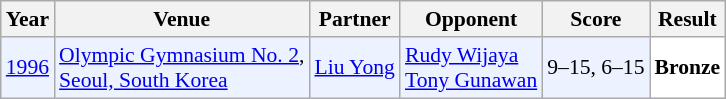<table class="sortable wikitable" style="font-size: 90%;">
<tr>
<th>Year</th>
<th>Venue</th>
<th>Partner</th>
<th>Opponent</th>
<th>Score</th>
<th>Result</th>
</tr>
<tr style="background:#ECF2FF">
<td align="center"><a href='#'>1996</a></td>
<td align="left"><a href='#'>Olympic Gymnasium No. 2</a>,<br><a href='#'>Seoul, South Korea</a></td>
<td align="left"> <a href='#'>Liu Yong</a></td>
<td align="left"> <a href='#'>Rudy Wijaya</a> <br>  <a href='#'>Tony Gunawan</a></td>
<td align="left">9–15, 6–15</td>
<td style="text-align:left; background:white"> <strong>Bronze</strong></td>
</tr>
</table>
